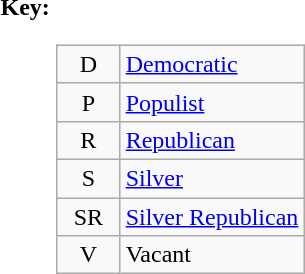<table>
<tr valign=top>
<th>Key:</th>
<td><br><table class=wikitable>
<tr>
<td align=center width=35px >D</td>
<td><a href='#'>Democratic</a></td>
</tr>
<tr>
<td align=center width=35px >P</td>
<td><a href='#'>Populist</a></td>
</tr>
<tr>
<td align=center width=35px >R</td>
<td><a href='#'>Republican</a></td>
</tr>
<tr>
<td align=center width=35px >S</td>
<td><a href='#'>Silver</a></td>
</tr>
<tr>
<td align=center width=35px >SR</td>
<td><a href='#'>Silver Republican</a></td>
</tr>
<tr>
<td align=center width=35px >V</td>
<td>Vacant</td>
</tr>
</table>
</td>
</tr>
</table>
